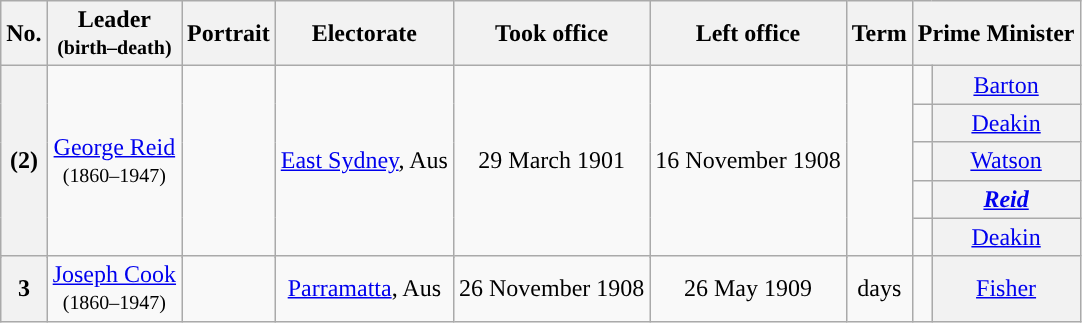<table class="wikitable" style="text-align:center">
<tr>
<th>No.</th>
<th>Leader<br><small>(birth–death)</small></th>
<th>Portrait</th>
<th>Electorate</th>
<th>Took office</th>
<th>Left office</th>
<th>Term</th>
<th colspan="2">Prime Minister </th>
</tr>
<tr>
<th rowspan="6">(2)</th>
<td rowspan="6"><a href='#'>George Reid</a><br><small>(1860–1947)</small></td>
<td rowspan="6"></td>
<td rowspan="6"><a href='#'>East Sydney</a>, Aus</td>
<td rowspan="6">29 March 1901</td>
<td rowspan="6">16 November 1908</td>
<td rowspan="6"></td>
<td height=5 style="background-color: "></td>
<th style="font-weight:normal"><a href='#'>Barton</a> <small></small></th>
</tr>
<tr>
<td style="background-color: "></td>
<th style="font-weight:normal"><a href='#'>Deakin</a> <small></small></th>
</tr>
<tr>
<td height=5 style="background-color: "></td>
<th style="font-weight:normal"><a href='#'>Watson</a> <small></small></th>
</tr>
<tr>
<td style="background-color: "></td>
<th style="font-weight:normal"><strong><em><a href='#'>Reid</a></em></strong> <small></small></th>
</tr>
<tr>
<td style="background-color: "></td>
<th style="font-weight:normal"><a href='#'>Deakin</a> <small></small></th>
</tr>
<tr>
<td rowspan="2" height=5 style="background-color: "></td>
<th style="font-weight:normal" rowspan="2"><a href='#'>Fisher</a> <small></small></th>
</tr>
<tr>
<th>3</th>
<td><a href='#'>Joseph Cook</a><br><small>(1860–1947)</small></td>
<td></td>
<td><a href='#'>Parramatta</a>, Aus</td>
<td>26 November 1908</td>
<td>26 May 1909</td>
<td> days</td>
</tr>
</table>
